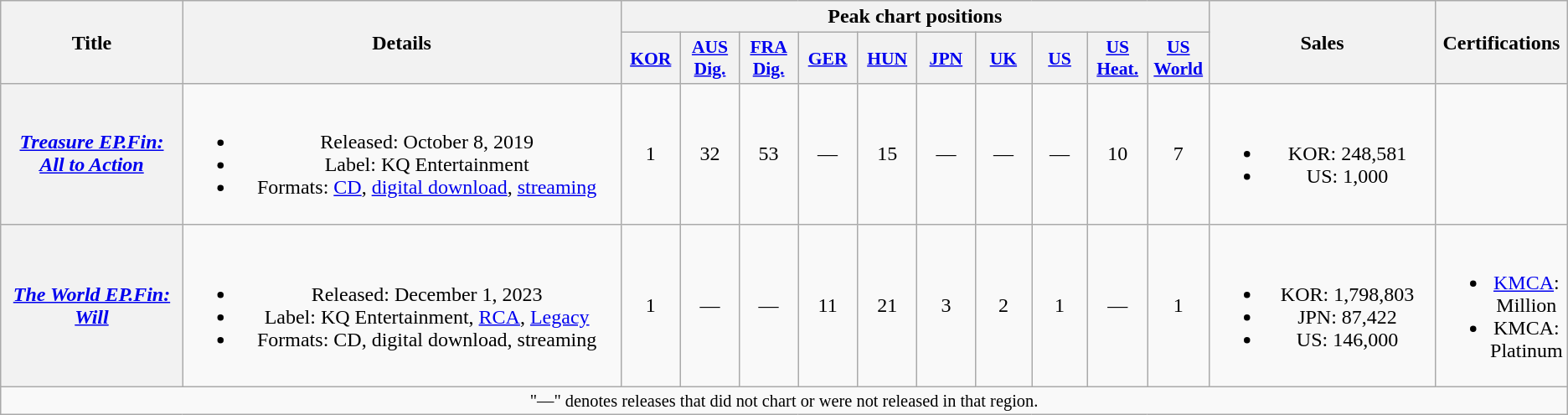<table class="wikitable plainrowheaders" style="text-align:center;">
<tr>
<th scope="col" rowspan="2" style="width:10em;">Title</th>
<th scope="col" rowspan="2" style="width:25em;">Details</th>
<th scope="col" colspan="10">Peak chart positions</th>
<th scope="col" rowspan="2" style="width:12em;">Sales</th>
<th scope="col" rowspan="2">Certifications</th>
</tr>
<tr>
<th scope="col" style="width:3em;font-size:90%;"><a href='#'>KOR</a><br></th>
<th scope="col" style="width:3em;font-size:90%;"><a href='#'>AUS<br>Dig.</a><br></th>
<th scope="col" style="width:3em;font-size:90%;"><a href='#'>FRA Dig.</a><br></th>
<th scope="col" style="width:3em;font-size:90%;"><a href='#'>GER</a><br></th>
<th scope="col" style="width:3em;font-size:90%;"><a href='#'>HUN</a><br></th>
<th scope="col" style="width:3em;font-size:90%;"><a href='#'>JPN</a><br></th>
<th scope="col" style="width:3em;font-size:90%;"><a href='#'>UK</a><br></th>
<th scope="col" style="width:3em;font-size:90%;"><a href='#'>US</a><br></th>
<th scope="col" style="width:3em;font-size:90%;"><a href='#'>US<br>Heat.</a><br></th>
<th scope="col" style="width:3em;font-size:90%;"><a href='#'>US<br>World</a><br></th>
</tr>
<tr>
<th scope="row"><em><a href='#'>Treasure EP.Fin: All to Action</a></em></th>
<td><br><ul><li>Released: October 8, 2019</li><li>Label: KQ Entertainment</li><li>Formats: <a href='#'>CD</a>, <a href='#'>digital download</a>, <a href='#'>streaming</a></li></ul></td>
<td>1</td>
<td>32</td>
<td>53</td>
<td>—</td>
<td>15</td>
<td>—</td>
<td>—</td>
<td>—</td>
<td>10</td>
<td>7</td>
<td><br><ul><li>KOR: 248,581</li><li>US: 1,000</li></ul></td>
<td></td>
</tr>
<tr>
<th scope="row"><em><a href='#'>The World EP.Fin: Will</a></em></th>
<td><br><ul><li>Released: December 1, 2023</li><li>Label: KQ Entertainment, <a href='#'>RCA</a>, <a href='#'>Legacy</a></li><li>Formats: CD, digital download, streaming</li></ul></td>
<td>1</td>
<td>—</td>
<td>—</td>
<td>11</td>
<td>21</td>
<td>3</td>
<td>2</td>
<td>1</td>
<td>—</td>
<td>1</td>
<td><br><ul><li>KOR: 1,798,803</li><li>JPN: 87,422 </li><li>US: 146,000</li></ul></td>
<td><br><ul><li><a href='#'>KMCA</a>: Million</li><li>KMCA: Platinum </li></ul></td>
</tr>
<tr>
<td colspan="14" style="font-size:85%">"—" denotes releases that did not chart or were not released in that region.</td>
</tr>
</table>
